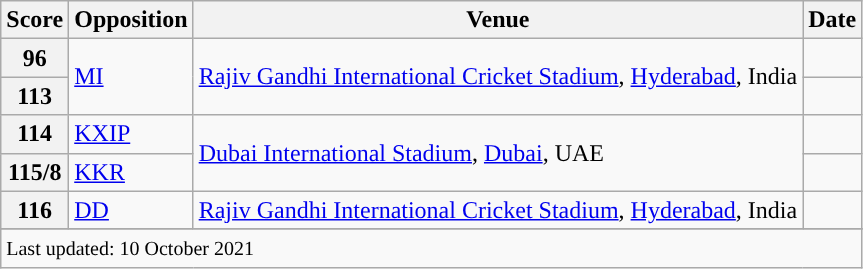<table class="wikitable">
<tr>
<th style="text-align=center;"><strong>Score</strong></th>
<th style="text-align=center;"><strong>Opposition</strong></th>
<th style="text-align=center;"><strong>Venue</strong></th>
<th style="text-align=center;"><strong>Date</strong></th>
</tr>
<tr>
<th>96</th>
<td rowspan=2><a href='#'>MI</a></td>
<td rowspan=2><a href='#'>Rajiv Gandhi International Cricket Stadium</a>, <a href='#'>Hyderabad</a>, India</td>
<td></td>
</tr>
<tr>
<th>113</th>
<td></td>
</tr>
<tr>
<th>114</th>
<td><a href='#'>KXIP</a></td>
<td rowspan=2><a href='#'>Dubai International Stadium</a>, <a href='#'>Dubai</a>, UAE</td>
<td></td>
</tr>
<tr>
<th>115/8</th>
<td><a href='#'>KKR</a></td>
<td></td>
</tr>
<tr>
<th>116</th>
<td><a href='#'>DD</a></td>
<td><a href='#'>Rajiv Gandhi International Cricket Stadium</a>, <a href='#'>Hyderabad</a>, India</td>
<td></td>
</tr>
<tr>
</tr>
<tr class=sortbottom>
<td colspan="4"><small>Last updated: 10 October 2021</small></td>
</tr>
</table>
